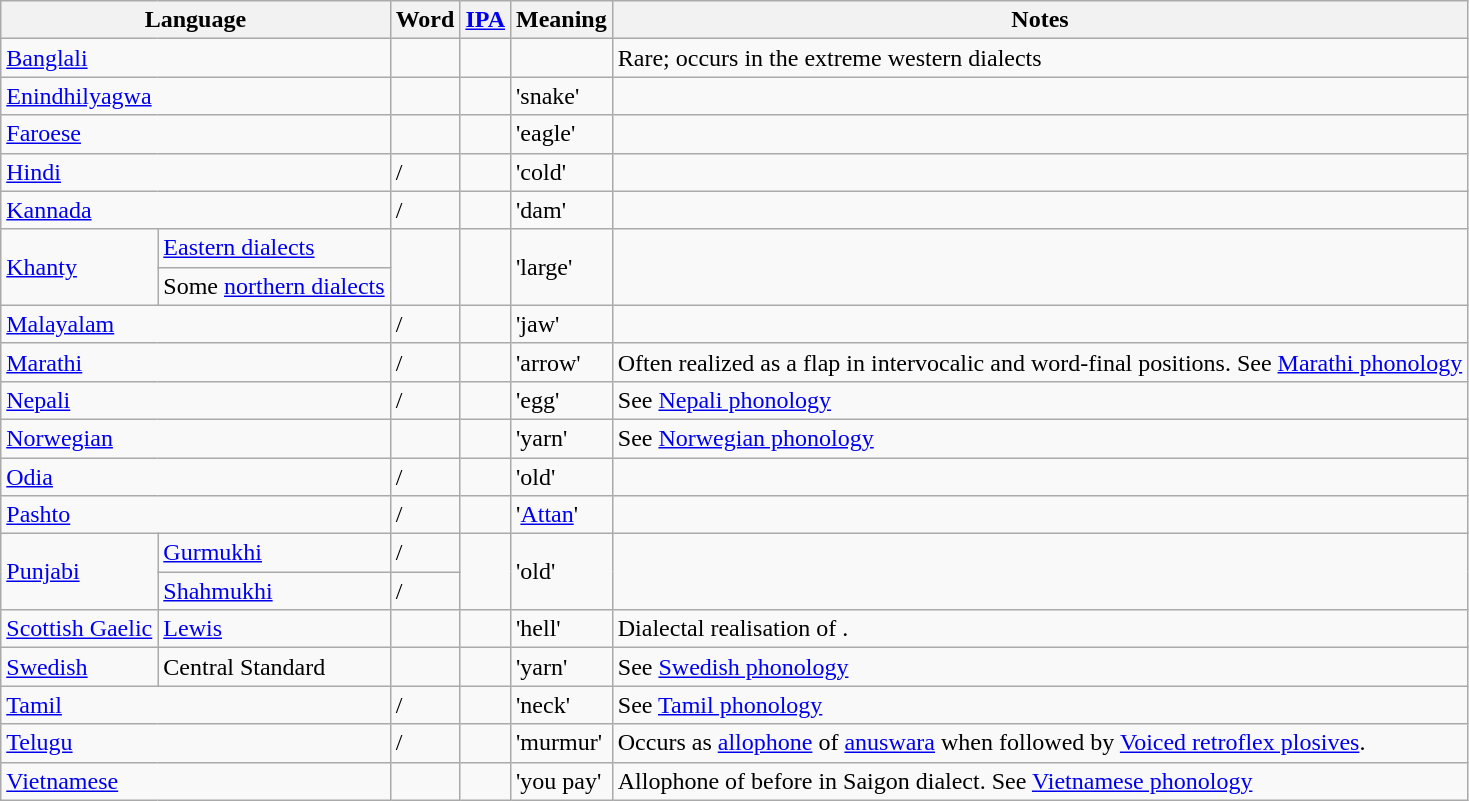<table class="wikitable">
<tr>
<th colspan="2">Language</th>
<th>Word</th>
<th><a href='#'>IPA</a></th>
<th>Meaning</th>
<th>Notes</th>
</tr>
<tr>
<td colspan="2"><a href='#'>Banglali</a></td>
<td></td>
<td></td>
<td></td>
<td>Rare; occurs in the extreme western dialects</td>
</tr>
<tr>
<td colspan="2"><a href='#'>Enindhilyagwa</a></td>
<td></td>
<td></td>
<td>'snake'</td>
<td></td>
</tr>
<tr>
<td colspan="2"><a href='#'>Faroese</a></td>
<td></td>
<td></td>
<td>'eagle'</td>
<td></td>
</tr>
<tr>
<td colspan="2"><a href='#'>Hindi</a></td>
<td>/</td>
<td></td>
<td>'cold'</td>
<td></td>
</tr>
<tr>
<td colspan="2"><a href='#'>Kannada</a></td>
<td>/</td>
<td></td>
<td>'dam'</td>
<td></td>
</tr>
<tr>
<td rowspan="2"><a href='#'>Khanty</a></td>
<td><a href='#'>Eastern dialects</a></td>
<td rowspan="2"></td>
<td rowspan="2"></td>
<td rowspan="2">'large'</td>
<td rowspan="2"></td>
</tr>
<tr>
<td>Some <a href='#'>northern dialects</a></td>
</tr>
<tr>
<td colspan="2"><a href='#'>Malayalam</a></td>
<td>/</td>
<td></td>
<td>'jaw'</td>
<td></td>
</tr>
<tr>
<td colspan="2"><a href='#'>Marathi</a></td>
<td>/</td>
<td></td>
<td>'arrow'</td>
<td>Often realized as a flap in intervocalic and word-final positions. See <a href='#'>Marathi phonology</a></td>
</tr>
<tr>
<td colspan="2"><a href='#'>Nepali</a></td>
<td>/</td>
<td></td>
<td>'egg'</td>
<td>See <a href='#'>Nepali phonology</a></td>
</tr>
<tr>
<td colspan="2"><a href='#'>Norwegian</a></td>
<td></td>
<td></td>
<td>'yarn'</td>
<td>See <a href='#'>Norwegian phonology</a></td>
</tr>
<tr>
<td colspan="2"><a href='#'>Odia</a></td>
<td>/</td>
<td></td>
<td>'old'</td>
<td></td>
</tr>
<tr>
<td colspan="2"><a href='#'>Pashto</a></td>
<td>/</td>
<td></td>
<td>'<a href='#'>Attan</a>'</td>
<td></td>
</tr>
<tr>
<td rowspan="2"><a href='#'>Punjabi</a></td>
<td><a href='#'>Gurmukhi</a></td>
<td>/</td>
<td rowspan="2"></td>
<td rowspan="2">'old'</td>
<td rowspan="2"></td>
</tr>
<tr>
<td><a href='#'>Shahmukhi</a></td>
<td>/</td>
</tr>
<tr>
<td><a href='#'>Scottish Gaelic</a></td>
<td><a href='#'>Lewis</a></td>
<td></td>
<td></td>
<td>'hell'</td>
<td>Dialectal realisation of .</td>
</tr>
<tr>
<td><a href='#'>Swedish</a></td>
<td>Central Standard</td>
<td></td>
<td></td>
<td>'yarn'</td>
<td>See <a href='#'>Swedish phonology</a></td>
</tr>
<tr>
<td colspan="2"><a href='#'>Tamil</a></td>
<td>/</td>
<td></td>
<td>'neck'</td>
<td>See <a href='#'>Tamil phonology</a></td>
</tr>
<tr>
<td colspan="2"><a href='#'>Telugu</a></td>
<td>/</td>
<td></td>
<td>'murmur'</td>
<td>Occurs as <a href='#'>allophone</a> of <a href='#'>anuswara</a> when followed by <a href='#'>Voiced retroflex plosives</a>.</td>
</tr>
<tr>
<td colspan="2"><a href='#'>Vietnamese</a></td>
<td></td>
<td></td>
<td>'you pay'</td>
<td>Allophone of  before  in Saigon dialect. See <a href='#'>Vietnamese phonology</a></td>
</tr>
</table>
